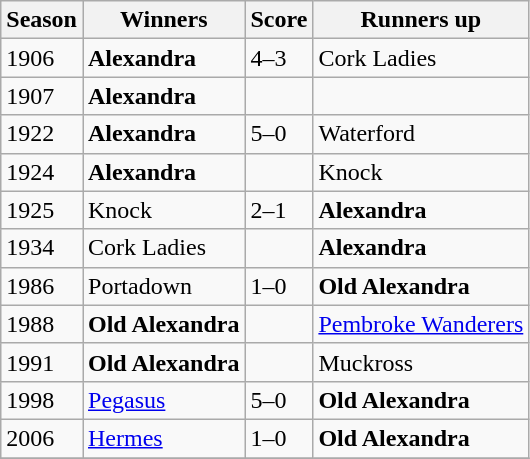<table class="wikitable collapsible">
<tr>
<th>Season</th>
<th>Winners</th>
<th>Score</th>
<th>Runners up</th>
</tr>
<tr>
<td>1906</td>
<td><strong>Alexandra</strong> </td>
<td>4–3</td>
<td>Cork Ladies</td>
</tr>
<tr>
<td>1907</td>
<td><strong>Alexandra</strong> </td>
<td></td>
<td></td>
</tr>
<tr>
<td>1922</td>
<td><strong>Alexandra</strong> </td>
<td>5–0</td>
<td>Waterford</td>
</tr>
<tr>
<td>1924</td>
<td><strong>Alexandra</strong> </td>
<td></td>
<td>Knock</td>
</tr>
<tr>
<td>1925</td>
<td>Knock </td>
<td>2–1</td>
<td><strong>Alexandra</strong></td>
</tr>
<tr>
<td>1934</td>
<td>Cork Ladies</td>
<td></td>
<td><strong>Alexandra</strong></td>
</tr>
<tr>
<td>1986</td>
<td>Portadown</td>
<td>1–0 </td>
<td><strong>Old Alexandra</strong></td>
</tr>
<tr>
<td>1988</td>
<td><strong>Old Alexandra</strong></td>
<td></td>
<td><a href='#'>Pembroke Wanderers</a></td>
</tr>
<tr>
<td>1991</td>
<td><strong>Old Alexandra</strong></td>
<td></td>
<td>Muckross</td>
</tr>
<tr>
<td>1998</td>
<td><a href='#'>Pegasus</a></td>
<td>5–0</td>
<td><strong>Old Alexandra</strong></td>
</tr>
<tr>
<td>2006</td>
<td><a href='#'>Hermes</a></td>
<td>1–0</td>
<td><strong>Old Alexandra</strong></td>
</tr>
<tr>
</tr>
</table>
